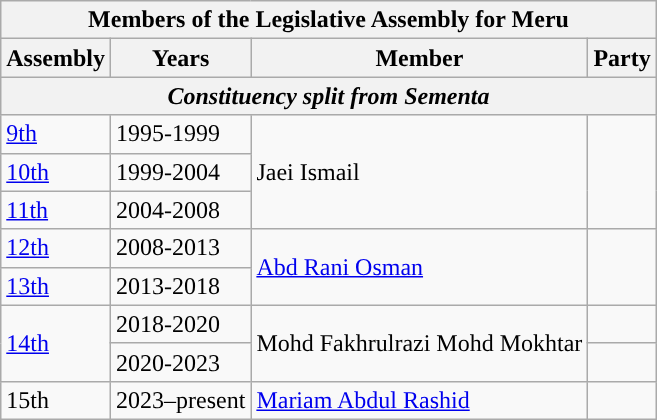<table class=wikitable>
<tr>
<th colspan=4>Members of the Legislative Assembly for Meru</th>
</tr>
<tr>
<th>Assembly</th>
<th>Years</th>
<th>Member</th>
<th>Party</th>
</tr>
<tr>
<th colspan=4 align=center><em>Constituency split from Sementa</em></th>
</tr>
<tr>
<td><a href='#'>9th</a></td>
<td>1995-1999</td>
<td rowspan=3>Jaei Ismail</td>
<td rowspan=3></td>
</tr>
<tr>
<td><a href='#'>10th</a></td>
<td>1999-2004</td>
</tr>
<tr>
<td><a href='#'>11th</a></td>
<td>2004-2008</td>
</tr>
<tr>
<td><a href='#'>12th</a></td>
<td>2008-2013</td>
<td rowspan=2><a href='#'>Abd Rani Osman</a></td>
<td rowspan=2></td>
</tr>
<tr>
<td><a href='#'>13th</a></td>
<td>2013-2018</td>
</tr>
<tr>
<td rowspan="2"><a href='#'>14th</a></td>
<td>2018-2020</td>
<td rowspan="2">Mohd Fakhrulrazi Mohd Mokhtar</td>
<td></td>
</tr>
<tr>
<td>2020-2023</td>
<td></td>
</tr>
<tr>
<td>15th</td>
<td>2023–present</td>
<td><a href='#'>Mariam Abdul Rashid</a></td>
<td></td>
</tr>
</table>
